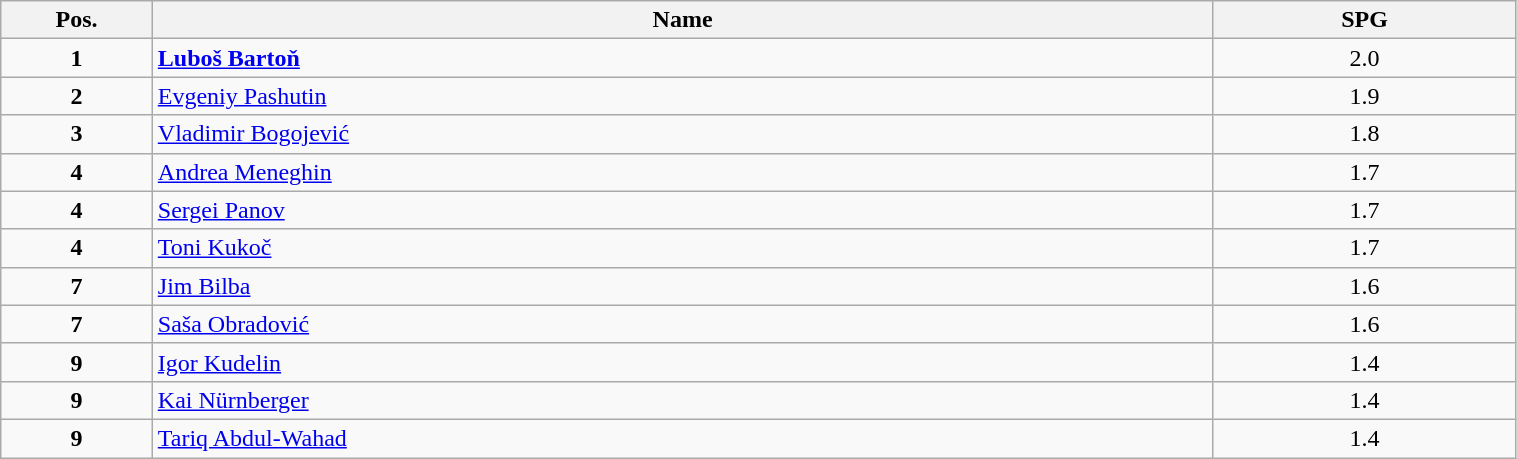<table class=wikitable width="80%">
<tr>
<th width="10%">Pos.</th>
<th width="70%">Name</th>
<th width="20%">SPG</th>
</tr>
<tr>
<td align=center><strong>1</strong></td>
<td> <strong><a href='#'>Luboš Bartoň</a></strong></td>
<td align=center>2.0</td>
</tr>
<tr>
<td align=center><strong>2</strong></td>
<td> <a href='#'>Evgeniy Pashutin</a></td>
<td align=center>1.9</td>
</tr>
<tr>
<td align=center><strong>3</strong></td>
<td> <a href='#'>Vladimir Bogojević</a></td>
<td align=center>1.8</td>
</tr>
<tr>
<td align=center><strong>4</strong></td>
<td> <a href='#'>Andrea Meneghin</a></td>
<td align=center>1.7</td>
</tr>
<tr>
<td align=center><strong>4</strong></td>
<td> <a href='#'>Sergei Panov</a></td>
<td align=center>1.7</td>
</tr>
<tr>
<td align=center><strong>4</strong></td>
<td> <a href='#'>Toni Kukoč</a></td>
<td align=center>1.7</td>
</tr>
<tr>
<td align=center><strong>7</strong></td>
<td> <a href='#'>Jim Bilba</a></td>
<td align=center>1.6</td>
</tr>
<tr>
<td align=center><strong>7</strong></td>
<td> <a href='#'>Saša Obradović</a></td>
<td align=center>1.6</td>
</tr>
<tr>
<td align=center><strong>9</strong></td>
<td> <a href='#'>Igor Kudelin</a></td>
<td align=center>1.4</td>
</tr>
<tr>
<td align=center><strong>9</strong></td>
<td> <a href='#'>Kai Nürnberger</a></td>
<td align=center>1.4</td>
</tr>
<tr>
<td align=center><strong>9</strong></td>
<td> <a href='#'>Tariq Abdul-Wahad</a></td>
<td align=center>1.4</td>
</tr>
</table>
